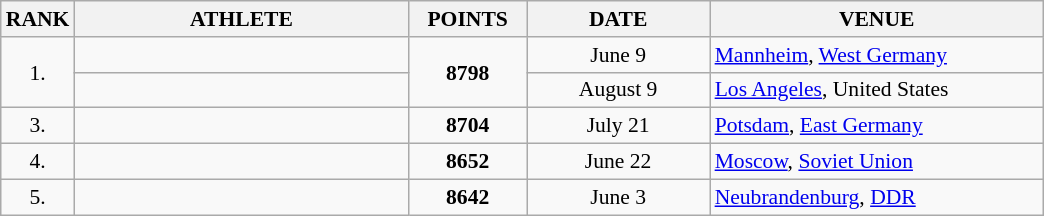<table class="wikitable" style="border-collapse: collapse; font-size: 90%;">
<tr>
<th>RANK</th>
<th align="center" style="width: 15em">ATHLETE</th>
<th align="center" style="width: 5em">POINTS</th>
<th align="center" style="width: 8em">DATE</th>
<th align="center" style="width: 15em">VENUE</th>
</tr>
<tr>
<td rowspan=2 align="center">1.</td>
<td></td>
<td rowspan=2 align="center"><strong>8798</strong></td>
<td align="center">June 9</td>
<td><a href='#'>Mannheim</a>, <a href='#'>West Germany</a></td>
</tr>
<tr>
<td></td>
<td align="center">August 9</td>
<td><a href='#'>Los Angeles</a>, United States</td>
</tr>
<tr>
<td align="center">3.</td>
<td></td>
<td align="center"><strong>8704</strong></td>
<td align="center">July 21</td>
<td><a href='#'>Potsdam</a>, <a href='#'>East Germany</a></td>
</tr>
<tr>
<td align="center">4.</td>
<td></td>
<td align="center"><strong>8652</strong></td>
<td align="center">June 22</td>
<td><a href='#'>Moscow</a>, <a href='#'>Soviet Union</a></td>
</tr>
<tr>
<td align="center">5.</td>
<td></td>
<td align="center"><strong>8642</strong></td>
<td align="center">June 3</td>
<td><a href='#'>Neubrandenburg</a>, <a href='#'>DDR</a></td>
</tr>
</table>
